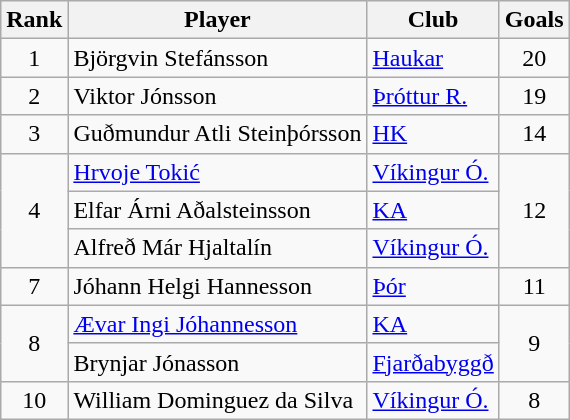<table class="wikitable" style="text-align:center">
<tr>
<th>Rank</th>
<th>Player</th>
<th>Club</th>
<th>Goals</th>
</tr>
<tr>
<td>1</td>
<td align="left"> Björgvin Stefánsson</td>
<td align="left"><a href='#'>Haukar</a></td>
<td>20</td>
</tr>
<tr>
<td>2</td>
<td align="left"> Viktor Jónsson</td>
<td align="left"><a href='#'>Þróttur R.</a></td>
<td>19</td>
</tr>
<tr>
<td>3</td>
<td align="left"> Guðmundur Atli Steinþórsson</td>
<td align="left"><a href='#'>HK</a></td>
<td>14</td>
</tr>
<tr>
<td rowspan="3">4</td>
<td align="left"> <a href='#'>Hrvoje Tokić</a></td>
<td align="left"><a href='#'>Víkingur Ó.</a></td>
<td rowspan="3">12</td>
</tr>
<tr>
<td align="left"> Elfar Árni Aðalsteinsson</td>
<td align="left"><a href='#'>KA</a></td>
</tr>
<tr>
<td align="left"> Alfreð Már Hjaltalín</td>
<td align="left"><a href='#'>Víkingur Ó.</a></td>
</tr>
<tr>
<td>7</td>
<td align="left"> Jóhann Helgi Hannesson</td>
<td align="left"><a href='#'>Þór</a></td>
<td>11</td>
</tr>
<tr>
<td rowspan="2">8</td>
<td align="left"> <a href='#'>Ævar Ingi Jóhannesson</a></td>
<td align="left"><a href='#'>KA</a></td>
<td rowspan="2">9</td>
</tr>
<tr>
<td align="left"> Brynjar Jónasson</td>
<td align="left"><a href='#'>Fjarðabyggð</a></td>
</tr>
<tr>
<td>10</td>
<td align="left"> William Dominguez da Silva</td>
<td align="left"><a href='#'>Víkingur Ó.</a></td>
<td>8</td>
</tr>
</table>
